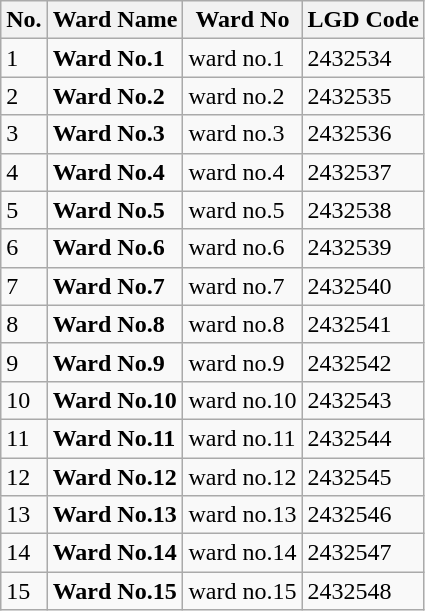<table class="wikitable">
<tr>
<th>No.</th>
<th>Ward Name</th>
<th>Ward No</th>
<th>LGD Code</th>
</tr>
<tr>
<td>1</td>
<td><strong>Ward No.1</strong></td>
<td>ward no.1</td>
<td>2432534</td>
</tr>
<tr>
<td>2</td>
<td><strong>Ward No.2</strong></td>
<td>ward no.2</td>
<td>2432535</td>
</tr>
<tr>
<td>3</td>
<td><strong>Ward No.3</strong></td>
<td>ward no.3</td>
<td>2432536</td>
</tr>
<tr>
<td>4</td>
<td><strong>Ward No.4</strong></td>
<td>ward no.4</td>
<td>2432537</td>
</tr>
<tr>
<td>5</td>
<td><strong>Ward No.5</strong></td>
<td>ward no.5</td>
<td>2432538</td>
</tr>
<tr>
<td>6</td>
<td><strong>Ward No.6</strong></td>
<td>ward no.6</td>
<td>2432539</td>
</tr>
<tr>
<td>7</td>
<td><strong>Ward No.7</strong></td>
<td>ward no.7</td>
<td>2432540</td>
</tr>
<tr>
<td>8</td>
<td><strong>Ward No.8</strong></td>
<td>ward no.8</td>
<td>2432541</td>
</tr>
<tr>
<td>9</td>
<td><strong>Ward No.9</strong></td>
<td>ward no.9</td>
<td>2432542</td>
</tr>
<tr>
<td>10</td>
<td><strong>Ward No.10</strong></td>
<td>ward no.10</td>
<td>2432543</td>
</tr>
<tr>
<td>11</td>
<td><strong>Ward No.11</strong></td>
<td>ward no.11</td>
<td>2432544</td>
</tr>
<tr>
<td>12</td>
<td><strong>Ward No.12</strong></td>
<td>ward no.12</td>
<td>2432545</td>
</tr>
<tr>
<td>13</td>
<td><strong>Ward No.13</strong></td>
<td>ward no.13</td>
<td>2432546</td>
</tr>
<tr>
<td>14</td>
<td><strong>Ward No.14</strong></td>
<td>ward no.14</td>
<td>2432547</td>
</tr>
<tr>
<td>15</td>
<td><strong>Ward No.15</strong></td>
<td>ward no.15</td>
<td>2432548</td>
</tr>
</table>
